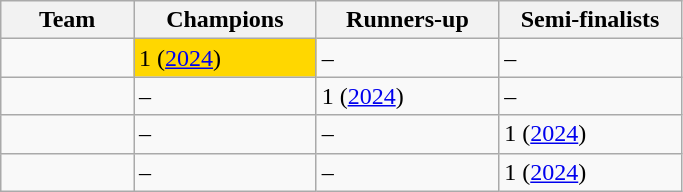<table class="wikitable">
<tr>
<th width=16%>Team</th>
<th width=22%>Champions</th>
<th width=22%>Runners-up</th>
<th width=22%>Semi-finalists</th>
</tr>
<tr>
<td></td>
<td bgcolor=gold>1 (<a href='#'>2024</a>)</td>
<td>–</td>
<td>–</td>
</tr>
<tr>
<td></td>
<td>–</td>
<td>1 (<a href='#'>2024</a>)</td>
<td>–</td>
</tr>
<tr>
<td></td>
<td>–</td>
<td>–</td>
<td>1 (<a href='#'>2024</a>)</td>
</tr>
<tr>
<td></td>
<td>–</td>
<td>–</td>
<td>1 (<a href='#'>2024</a>)</td>
</tr>
</table>
